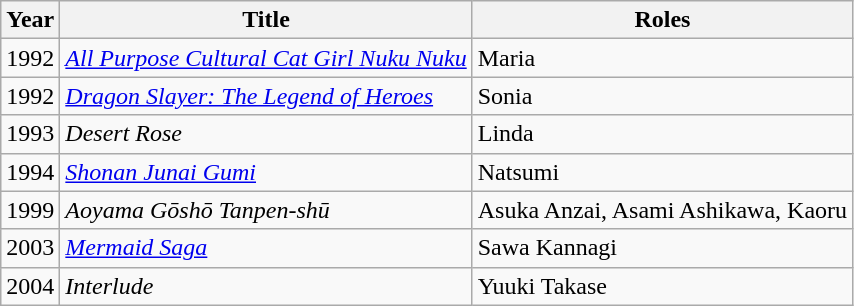<table class="wikitable sortable">
<tr>
<th>Year</th>
<th>Title</th>
<th>Roles</th>
</tr>
<tr>
<td>1992</td>
<td><em><a href='#'>All Purpose Cultural Cat Girl Nuku Nuku</a></em></td>
<td>Maria</td>
</tr>
<tr>
<td>1992</td>
<td><em><a href='#'>Dragon Slayer: The Legend of Heroes</a></em></td>
<td>Sonia</td>
</tr>
<tr>
<td>1993</td>
<td><em>Desert Rose</em></td>
<td>Linda</td>
</tr>
<tr>
<td>1994</td>
<td><em><a href='#'>Shonan Junai Gumi</a></em></td>
<td>Natsumi</td>
</tr>
<tr>
<td>1999</td>
<td><em>Aoyama Gōshō Tanpen-shū</em></td>
<td>Asuka Anzai, Asami Ashikawa, Kaoru</td>
</tr>
<tr>
<td>2003</td>
<td><em><a href='#'>Mermaid Saga</a></em></td>
<td>Sawa Kannagi</td>
</tr>
<tr>
<td>2004</td>
<td><em>Interlude</em></td>
<td>Yuuki Takase</td>
</tr>
</table>
